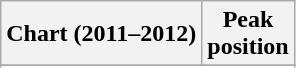<table class="wikitable sortable">
<tr>
<th>Chart (2011–2012)</th>
<th>Peak<br> position</th>
</tr>
<tr>
</tr>
<tr>
</tr>
<tr>
</tr>
<tr>
</tr>
<tr>
</tr>
<tr>
</tr>
<tr>
</tr>
</table>
